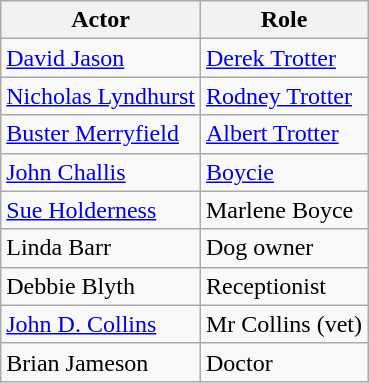<table class="wikitable">
<tr>
<th>Actor</th>
<th>Role</th>
</tr>
<tr>
<td><a href='#'>David Jason</a></td>
<td><a href='#'>Derek Trotter</a></td>
</tr>
<tr>
<td><a href='#'>Nicholas Lyndhurst</a></td>
<td><a href='#'>Rodney Trotter</a></td>
</tr>
<tr>
<td><a href='#'>Buster Merryfield</a></td>
<td><a href='#'>Albert Trotter</a></td>
</tr>
<tr>
<td><a href='#'>John Challis</a></td>
<td><a href='#'>Boycie</a></td>
</tr>
<tr>
<td><a href='#'>Sue Holderness</a></td>
<td>Marlene Boyce</td>
</tr>
<tr>
<td>Linda Barr</td>
<td>Dog owner</td>
</tr>
<tr>
<td>Debbie Blyth</td>
<td>Receptionist</td>
</tr>
<tr>
<td><a href='#'>John D. Collins</a></td>
<td>Mr Collins (vet)</td>
</tr>
<tr>
<td>Brian Jameson</td>
<td>Doctor</td>
</tr>
</table>
